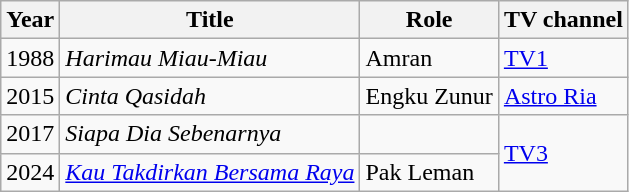<table class="wikitable plainrowheaders">
<tr>
<th scope="col">Year</th>
<th scope="col">Title</th>
<th scope="col">Role</th>
<th scope="col">TV channel</th>
</tr>
<tr>
<td>1988</td>
<td><em>Harimau Miau-Miau</em></td>
<td>Amran</td>
<td><a href='#'>TV1</a></td>
</tr>
<tr>
<td>2015</td>
<td><em>Cinta Qasidah</em></td>
<td>Engku Zunur</td>
<td><a href='#'>Astro Ria</a></td>
</tr>
<tr>
<td>2017</td>
<td><em>Siapa Dia Sebenarnya</em></td>
<td></td>
<td rowspan="2"><a href='#'>TV3</a></td>
</tr>
<tr>
<td>2024</td>
<td><em><a href='#'>Kau Takdirkan Bersama Raya</a></em></td>
<td>Pak Leman</td>
</tr>
</table>
